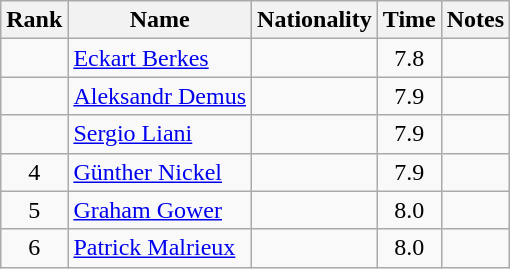<table class="wikitable sortable" style="text-align:center">
<tr>
<th>Rank</th>
<th>Name</th>
<th>Nationality</th>
<th>Time</th>
<th>Notes</th>
</tr>
<tr>
<td></td>
<td align="left"><a href='#'>Eckart Berkes</a></td>
<td align=left></td>
<td>7.8</td>
<td></td>
</tr>
<tr>
<td></td>
<td align="left"><a href='#'>Aleksandr Demus</a></td>
<td align=left></td>
<td>7.9</td>
<td></td>
</tr>
<tr>
<td></td>
<td align="left"><a href='#'>Sergio Liani</a></td>
<td align=left></td>
<td>7.9</td>
<td></td>
</tr>
<tr>
<td>4</td>
<td align="left"><a href='#'>Günther Nickel</a></td>
<td align=left></td>
<td>7.9</td>
<td></td>
</tr>
<tr>
<td>5</td>
<td align="left"><a href='#'>Graham Gower</a></td>
<td align=left></td>
<td>8.0</td>
<td></td>
</tr>
<tr>
<td>6</td>
<td align="left"><a href='#'>Patrick Malrieux</a></td>
<td align=left></td>
<td>8.0</td>
<td></td>
</tr>
</table>
